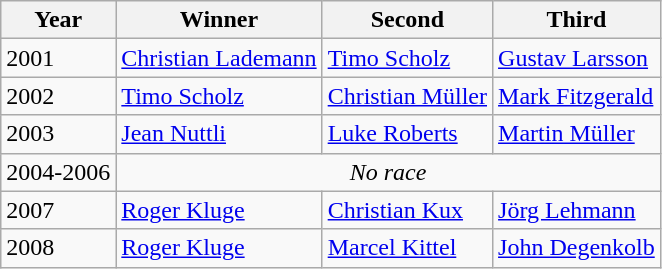<table class="wikitable">
<tr>
<th>Year</th>
<th>Winner</th>
<th>Second</th>
<th>Third</th>
</tr>
<tr>
<td>2001</td>
<td> <a href='#'>Christian Lademann</a></td>
<td> <a href='#'>Timo Scholz</a></td>
<td> <a href='#'>Gustav Larsson</a></td>
</tr>
<tr>
<td>2002</td>
<td> <a href='#'>Timo Scholz</a></td>
<td> <a href='#'>Christian Müller</a></td>
<td> <a href='#'>Mark Fitzgerald</a></td>
</tr>
<tr>
<td>2003</td>
<td> <a href='#'>Jean Nuttli</a></td>
<td> <a href='#'>Luke Roberts</a></td>
<td> <a href='#'>Martin Müller</a></td>
</tr>
<tr>
<td>2004-2006</td>
<td colspan=3; align=center><em>No race</em></td>
</tr>
<tr>
<td>2007</td>
<td> <a href='#'>Roger Kluge</a></td>
<td> <a href='#'>Christian Kux</a></td>
<td> <a href='#'>Jörg Lehmann</a></td>
</tr>
<tr>
<td>2008</td>
<td> <a href='#'>Roger Kluge</a></td>
<td> <a href='#'>Marcel Kittel</a></td>
<td> <a href='#'>John Degenkolb</a></td>
</tr>
</table>
